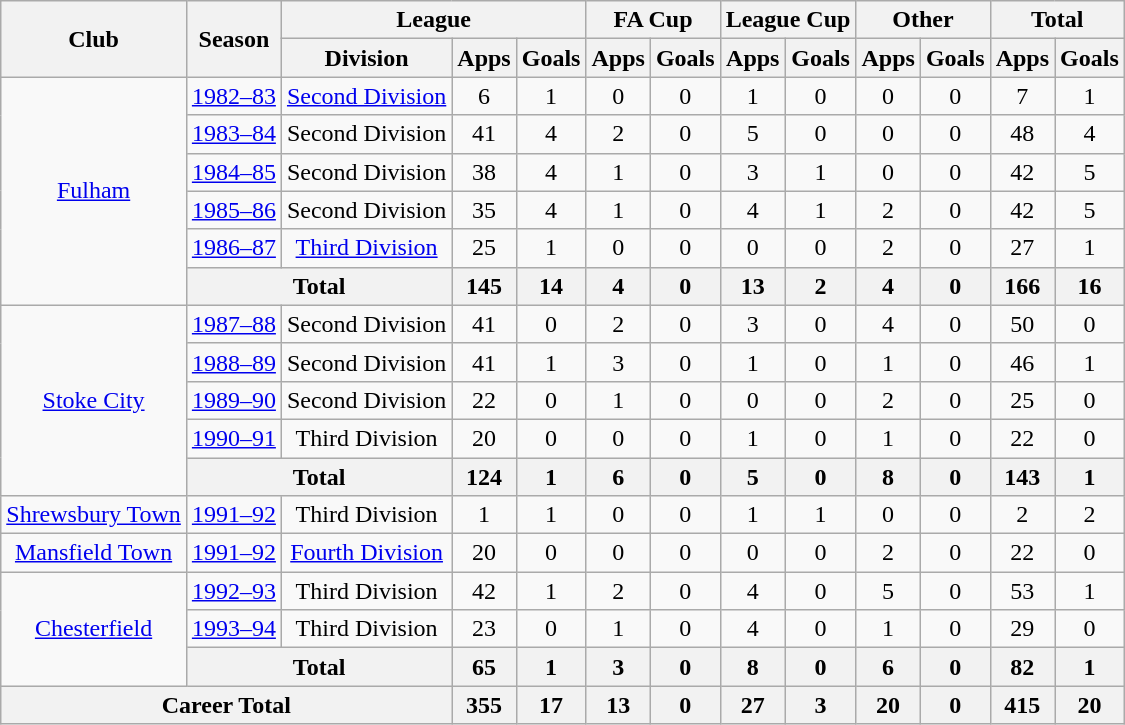<table class="wikitable" style="text-align: center;">
<tr>
<th rowspan="2">Club</th>
<th rowspan="2">Season</th>
<th colspan="3">League</th>
<th colspan="2">FA Cup</th>
<th colspan="2">League Cup</th>
<th colspan="2">Other</th>
<th colspan="2">Total</th>
</tr>
<tr>
<th>Division</th>
<th>Apps</th>
<th>Goals</th>
<th>Apps</th>
<th>Goals</th>
<th>Apps</th>
<th>Goals</th>
<th>Apps</th>
<th>Goals</th>
<th>Apps</th>
<th>Goals</th>
</tr>
<tr>
<td rowspan="6"><a href='#'>Fulham</a></td>
<td><a href='#'>1982–83</a></td>
<td><a href='#'>Second Division</a></td>
<td>6</td>
<td>1</td>
<td>0</td>
<td>0</td>
<td>1</td>
<td>0</td>
<td>0</td>
<td>0</td>
<td>7</td>
<td>1</td>
</tr>
<tr>
<td><a href='#'>1983–84</a></td>
<td>Second Division</td>
<td>41</td>
<td>4</td>
<td>2</td>
<td>0</td>
<td>5</td>
<td>0</td>
<td>0</td>
<td>0</td>
<td>48</td>
<td>4</td>
</tr>
<tr>
<td><a href='#'>1984–85</a></td>
<td>Second Division</td>
<td>38</td>
<td>4</td>
<td>1</td>
<td>0</td>
<td>3</td>
<td>1</td>
<td>0</td>
<td>0</td>
<td>42</td>
<td>5</td>
</tr>
<tr>
<td><a href='#'>1985–86</a></td>
<td>Second Division</td>
<td>35</td>
<td>4</td>
<td>1</td>
<td>0</td>
<td>4</td>
<td>1</td>
<td>2</td>
<td>0</td>
<td>42</td>
<td>5</td>
</tr>
<tr>
<td><a href='#'>1986–87</a></td>
<td><a href='#'>Third Division</a></td>
<td>25</td>
<td>1</td>
<td>0</td>
<td>0</td>
<td>0</td>
<td>0</td>
<td>2</td>
<td>0</td>
<td>27</td>
<td>1</td>
</tr>
<tr>
<th colspan="2">Total</th>
<th>145</th>
<th>14</th>
<th>4</th>
<th>0</th>
<th>13</th>
<th>2</th>
<th>4</th>
<th>0</th>
<th>166</th>
<th>16</th>
</tr>
<tr>
<td rowspan="5"><a href='#'>Stoke City</a></td>
<td><a href='#'>1987–88</a></td>
<td>Second Division</td>
<td>41</td>
<td>0</td>
<td>2</td>
<td>0</td>
<td>3</td>
<td>0</td>
<td>4</td>
<td>0</td>
<td>50</td>
<td>0</td>
</tr>
<tr>
<td><a href='#'>1988–89</a></td>
<td>Second Division</td>
<td>41</td>
<td>1</td>
<td>3</td>
<td>0</td>
<td>1</td>
<td>0</td>
<td>1</td>
<td>0</td>
<td>46</td>
<td>1</td>
</tr>
<tr>
<td><a href='#'>1989–90</a></td>
<td>Second Division</td>
<td>22</td>
<td>0</td>
<td>1</td>
<td>0</td>
<td>0</td>
<td>0</td>
<td>2</td>
<td>0</td>
<td>25</td>
<td>0</td>
</tr>
<tr>
<td><a href='#'>1990–91</a></td>
<td>Third Division</td>
<td>20</td>
<td>0</td>
<td>0</td>
<td>0</td>
<td>1</td>
<td>0</td>
<td>1</td>
<td>0</td>
<td>22</td>
<td>0</td>
</tr>
<tr>
<th colspan="2">Total</th>
<th>124</th>
<th>1</th>
<th>6</th>
<th>0</th>
<th>5</th>
<th>0</th>
<th>8</th>
<th>0</th>
<th>143</th>
<th>1</th>
</tr>
<tr>
<td><a href='#'>Shrewsbury Town</a></td>
<td><a href='#'>1991–92</a></td>
<td>Third Division</td>
<td>1</td>
<td>1</td>
<td>0</td>
<td>0</td>
<td>1</td>
<td>1</td>
<td>0</td>
<td>0</td>
<td>2</td>
<td>2</td>
</tr>
<tr>
<td><a href='#'>Mansfield Town</a></td>
<td><a href='#'>1991–92</a></td>
<td><a href='#'>Fourth Division</a></td>
<td>20</td>
<td>0</td>
<td>0</td>
<td>0</td>
<td>0</td>
<td>0</td>
<td>2</td>
<td>0</td>
<td>22</td>
<td>0</td>
</tr>
<tr>
<td rowspan="3"><a href='#'>Chesterfield</a></td>
<td><a href='#'>1992–93</a></td>
<td>Third Division</td>
<td>42</td>
<td>1</td>
<td>2</td>
<td>0</td>
<td>4</td>
<td>0</td>
<td>5</td>
<td>0</td>
<td>53</td>
<td>1</td>
</tr>
<tr>
<td><a href='#'>1993–94</a></td>
<td>Third Division</td>
<td>23</td>
<td>0</td>
<td>1</td>
<td>0</td>
<td>4</td>
<td>0</td>
<td>1</td>
<td>0</td>
<td>29</td>
<td>0</td>
</tr>
<tr>
<th colspan="2">Total</th>
<th>65</th>
<th>1</th>
<th>3</th>
<th>0</th>
<th>8</th>
<th>0</th>
<th>6</th>
<th>0</th>
<th>82</th>
<th>1</th>
</tr>
<tr>
<th colspan="3">Career Total</th>
<th>355</th>
<th>17</th>
<th>13</th>
<th>0</th>
<th>27</th>
<th>3</th>
<th>20</th>
<th>0</th>
<th>415</th>
<th>20</th>
</tr>
</table>
